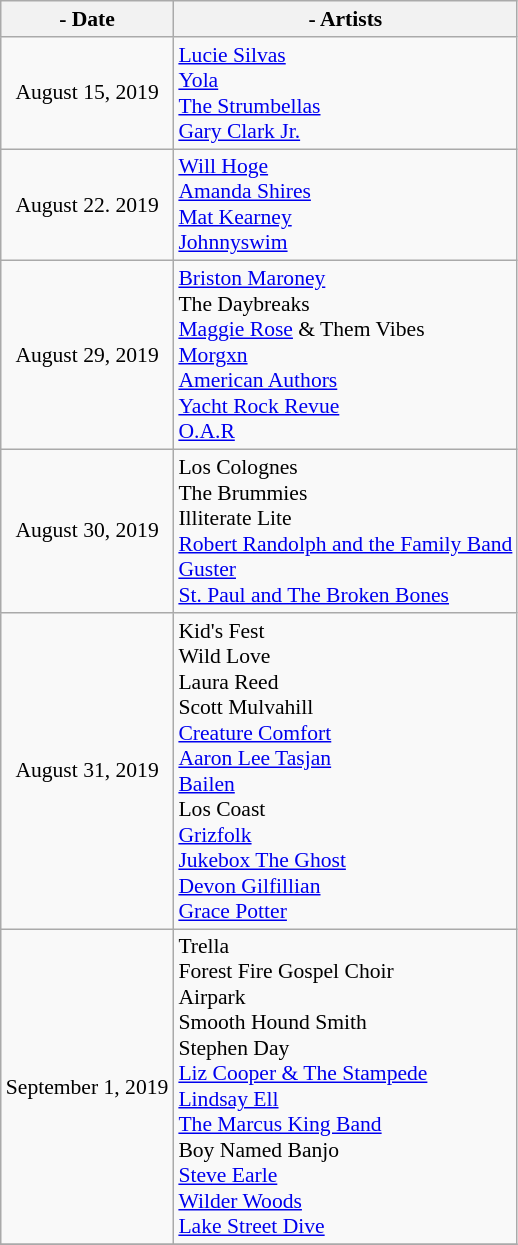<table class="wikitable" style="font-size: 90%">
<tr>
<th>- Date</th>
<th>- Artists</th>
</tr>
<tr>
<td align="center">August 15, 2019 <br></td>
<td><a href='#'>Lucie Silvas</a><br><a href='#'>Yola</a><br><a href='#'>The Strumbellas</a><br><a href='#'>Gary Clark Jr.</a></td>
</tr>
<tr>
<td align="center">August 22. 2019 <br></td>
<td><a href='#'>Will Hoge</a><br><a href='#'>Amanda Shires</a><br><a href='#'>Mat Kearney</a><br><a href='#'>Johnnyswim</a></td>
</tr>
<tr>
<td align="center">August 29, 2019 <br></td>
<td><a href='#'>Briston Maroney</a><br>The Daybreaks<br><a href='#'>Maggie Rose</a> & Them Vibes<br><a href='#'>Morgxn</a><br><a href='#'>American Authors</a><br><a href='#'>Yacht Rock Revue</a><br><a href='#'>O.A.R</a></td>
</tr>
<tr>
<td align="center">August 30, 2019 <br></td>
<td>Los Colognes<br>The Brummies<br>Illiterate Lite<br><a href='#'>Robert Randolph and the Family Band</a><br><a href='#'>Guster</a><br><a href='#'>St. Paul and The Broken Bones</a></td>
</tr>
<tr>
<td align="center">August 31, 2019 <br></td>
<td>Kid's Fest<br>Wild Love<br>Laura Reed<br>Scott Mulvahill<br><a href='#'>Creature Comfort</a><br><a href='#'>Aaron Lee Tasjan</a><br><a href='#'>Bailen</a><br>Los Coast<br><a href='#'>Grizfolk</a><br><a href='#'>Jukebox The Ghost</a><br><a href='#'>Devon Gilfillian</a><br><a href='#'>Grace Potter</a></td>
</tr>
<tr>
<td align="center">September 1, 2019 <br></td>
<td>Trella<br>Forest Fire Gospel Choir<br>Airpark<br>Smooth Hound Smith<br>Stephen Day<br><a href='#'>Liz Cooper & The Stampede</a><br><a href='#'>Lindsay Ell</a><br><a href='#'>The Marcus King Band</a><br>Boy Named Banjo<br><a href='#'>Steve Earle</a><br><a href='#'>Wilder Woods</a><br><a href='#'>Lake Street Dive</a></td>
</tr>
<tr>
</tr>
</table>
